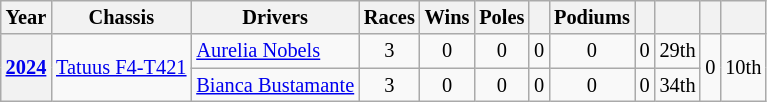<table class="wikitable" style="text-align:center; font-size:85%">
<tr>
<th>Year</th>
<th>Chassis</th>
<th>Drivers</th>
<th>Races</th>
<th>Wins</th>
<th>Poles</th>
<th></th>
<th>Podiums</th>
<th></th>
<th></th>
<th></th>
<th></th>
</tr>
<tr>
<th rowspan="2"><a href='#'>2024</a></th>
<td rowspan="2"><a href='#'>Tatuus F4-T421</a></td>
<td align="left" nowrap=""> <a href='#'>Aurelia Nobels</a></td>
<td>3</td>
<td>0</td>
<td>0</td>
<td>0</td>
<td>0</td>
<td style="background:">0</td>
<td style="background:">29th</td>
<td rowspan="2">0</td>
<td rowspan="2">10th</td>
</tr>
<tr>
<td align="left" nowrap=""> <a href='#'>Bianca Bustamante</a></td>
<td>3</td>
<td>0</td>
<td>0</td>
<td>0</td>
<td>0</td>
<td style="background:">0</td>
<td style="background:">34th</td>
</tr>
</table>
